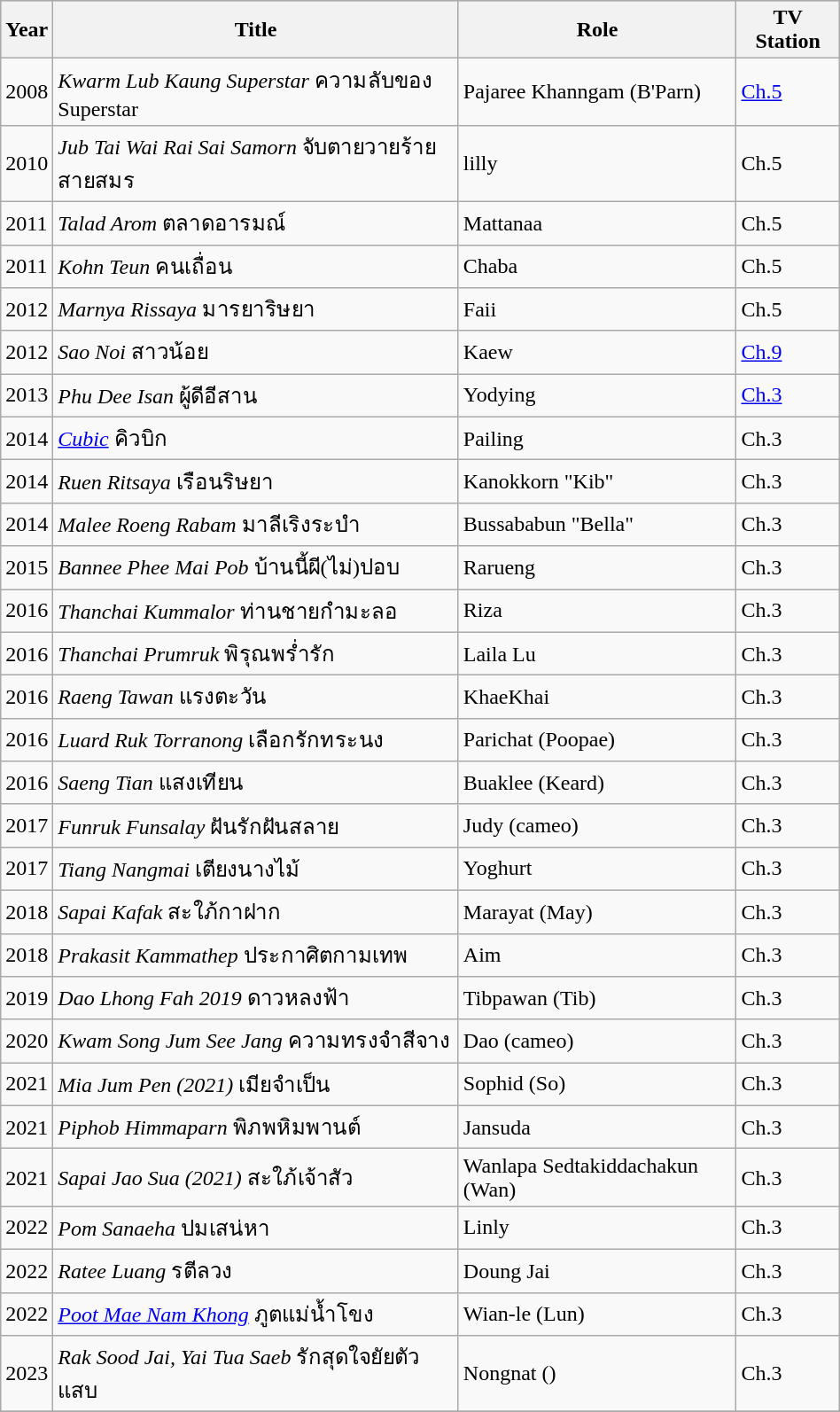<table class="wikitable" width="50%">
<tr bgcolor="#CCCCCC">
<th>Year</th>
<th>Title</th>
<th>Role</th>
<th>TV Station</th>
</tr>
<tr>
<td>2008</td>
<td><em>Kwarm Lub Kaung Superstar</em> ความลับของ Superstar</td>
<td>Pajaree Khanngam (B'Parn)</td>
<td><a href='#'>Ch.5</a></td>
</tr>
<tr>
<td>2010</td>
<td><em>Jub Tai Wai Rai Sai Samorn</em> จับตายวายร้ายสายสมร</td>
<td>lilly</td>
<td>Ch.5</td>
</tr>
<tr>
<td>2011</td>
<td><em>Talad Arom</em> ตลาดอารมณ์</td>
<td>Mattanaa</td>
<td>Ch.5</td>
</tr>
<tr>
<td>2011</td>
<td><em>Kohn Teun</em> คนเถื่อน</td>
<td>Chaba</td>
<td>Ch.5</td>
</tr>
<tr>
<td>2012</td>
<td><em>Marnya Rissaya</em> มารยาริษยา</td>
<td>Faii</td>
<td>Ch.5</td>
</tr>
<tr>
<td>2012</td>
<td><em>Sao Noi</em> สาวน้อย</td>
<td>Kaew</td>
<td><a href='#'>Ch.9</a></td>
</tr>
<tr>
<td>2013</td>
<td><em>Phu Dee Isan</em> ผู้ดีอีสาน</td>
<td>Yodying</td>
<td><a href='#'>Ch.3</a></td>
</tr>
<tr>
<td>2014</td>
<td><em><a href='#'>Cubic</a></em> คิวบิก</td>
<td>Pailing</td>
<td>Ch.3</td>
</tr>
<tr>
<td>2014</td>
<td><em>Ruen Ritsaya</em> เรือนริษยา</td>
<td>Kanokkorn "Kib"</td>
<td>Ch.3</td>
</tr>
<tr>
<td>2014</td>
<td><em>Malee Roeng Rabam</em> มาลีเริงระบำ</td>
<td>Bussababun "Bella"</td>
<td>Ch.3</td>
</tr>
<tr>
<td>2015</td>
<td><em>Bannee Phee Mai Pob</em> บ้านนี้ผี(ไม่)ปอบ</td>
<td>Rarueng</td>
<td>Ch.3</td>
</tr>
<tr>
<td>2016</td>
<td><em>Thanchai Kummalor</em> ท่านชายกำมะลอ</td>
<td>Riza</td>
<td>Ch.3</td>
</tr>
<tr>
<td>2016</td>
<td><em>Thanchai Prumruk</em> พิรุณพร่ำรัก</td>
<td>Laila Lu</td>
<td>Ch.3</td>
</tr>
<tr>
<td>2016</td>
<td><em>Raeng Tawan</em> แรงตะวัน</td>
<td>KhaeKhai</td>
<td>Ch.3</td>
</tr>
<tr>
<td>2016</td>
<td><em>Luard Ruk Torranong</em> เลือกรักทระนง</td>
<td>Parichat (Poopae)</td>
<td>Ch.3</td>
</tr>
<tr>
<td>2016</td>
<td><em>Saeng Tian</em> แสงเทียน</td>
<td>Buaklee (Keard)</td>
<td>Ch.3</td>
</tr>
<tr>
<td>2017</td>
<td><em>Funruk Funsalay</em> ฝันรักฝันสลาย</td>
<td>Judy (cameo)</td>
<td>Ch.3</td>
</tr>
<tr>
<td>2017</td>
<td><em>Tiang Nangmai</em> เตียงนางไม้</td>
<td>Yoghurt</td>
<td>Ch.3</td>
</tr>
<tr>
<td>2018</td>
<td><em>Sapai Kafak</em> สะใภ้กาฝาก</td>
<td>Marayat (May)</td>
<td>Ch.3</td>
</tr>
<tr>
<td>2018</td>
<td><em>Prakasit Kammathep</em> ประกาศิตกามเทพ</td>
<td>Aim</td>
<td>Ch.3</td>
</tr>
<tr>
<td>2019</td>
<td><em>Dao Lhong Fah 2019</em> ดาวหลงฟ้า</td>
<td>Tibpawan (Tib)</td>
<td>Ch.3</td>
</tr>
<tr>
<td>2020</td>
<td><em>Kwam Song Jum See Jang</em> ความทรงจำสีจาง</td>
<td>Dao (cameo)</td>
<td>Ch.3</td>
</tr>
<tr>
<td>2021</td>
<td><em>Mia Jum Pen (2021)</em> เมียจำเป็น</td>
<td>Sophid (So)</td>
<td>Ch.3</td>
</tr>
<tr>
<td>2021</td>
<td><em>Piphob Himmaparn</em> พิภพหิมพานต์</td>
<td>Jansuda</td>
<td>Ch.3</td>
</tr>
<tr>
<td>2021</td>
<td><em>Sapai Jao Sua (2021)</em> สะใภ้เจ้าสัว</td>
<td>Wanlapa Sedtakiddachakun (Wan)</td>
<td>Ch.3</td>
</tr>
<tr>
<td>2022</td>
<td><em>Pom Sanaeha</em> ปมเสน่หา</td>
<td>Linly</td>
<td>Ch.3</td>
</tr>
<tr>
<td>2022</td>
<td><em>Ratee Luang</em> รตีลวง</td>
<td>Doung Jai</td>
<td>Ch.3</td>
</tr>
<tr>
<td>2022</td>
<td><em><a href='#'>Poot Mae Nam Khong</a></em> ภูตแม่น้ำโขง</td>
<td>Wian-le (Lun)</td>
<td>Ch.3</td>
</tr>
<tr>
<td>2023</td>
<td><em>Rak Sood Jai, Yai Tua Saeb</em> รักสุดใจยัยตัวแสบ</td>
<td>Nongnat ()</td>
<td>Ch.3</td>
</tr>
<tr>
</tr>
</table>
